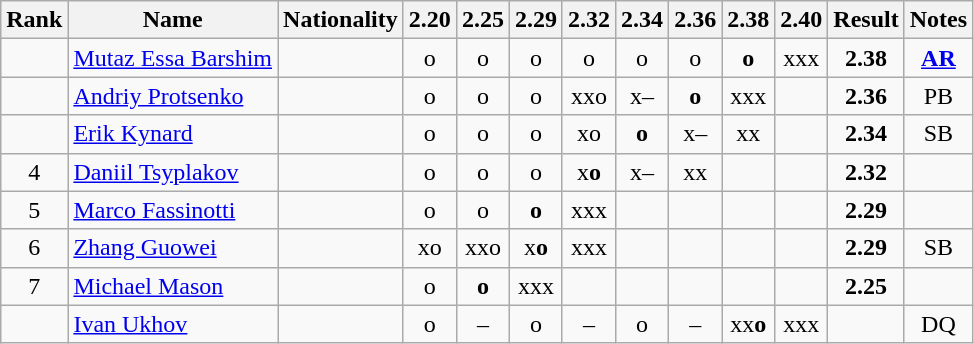<table class="wikitable sortable" style="text-align:center">
<tr>
<th>Rank</th>
<th>Name</th>
<th>Nationality</th>
<th>2.20</th>
<th>2.25</th>
<th>2.29</th>
<th>2.32</th>
<th>2.34</th>
<th>2.36</th>
<th>2.38</th>
<th>2.40</th>
<th>Result</th>
<th>Notes</th>
</tr>
<tr>
<td></td>
<td align=left><a href='#'>Mutaz Essa Barshim</a></td>
<td align=left></td>
<td>o</td>
<td>o</td>
<td>o</td>
<td>o</td>
<td>o</td>
<td>o</td>
<td><strong>o</strong></td>
<td>xxx</td>
<td><strong>2.38</strong></td>
<td><strong><a href='#'>AR</a></strong></td>
</tr>
<tr>
<td></td>
<td align=left><a href='#'>Andriy Protsenko</a></td>
<td align=left></td>
<td>o</td>
<td>o</td>
<td>o</td>
<td>xxo</td>
<td>x–</td>
<td><strong>o</strong></td>
<td>xxx</td>
<td></td>
<td><strong>2.36</strong></td>
<td>PB</td>
</tr>
<tr>
<td></td>
<td align=left><a href='#'>Erik Kynard</a></td>
<td align=left></td>
<td>o</td>
<td>o</td>
<td>o</td>
<td>xo</td>
<td><strong>o</strong></td>
<td>x–</td>
<td>xx</td>
<td></td>
<td><strong>2.34</strong></td>
<td>SB</td>
</tr>
<tr>
<td>4</td>
<td align=left><a href='#'>Daniil Tsyplakov</a></td>
<td align=left></td>
<td>o</td>
<td>o</td>
<td>o</td>
<td>x<strong>o</strong></td>
<td>x–</td>
<td>xx</td>
<td></td>
<td></td>
<td><strong>2.32</strong></td>
<td></td>
</tr>
<tr>
<td>5</td>
<td align=left><a href='#'>Marco Fassinotti</a></td>
<td align=left></td>
<td>o</td>
<td>o</td>
<td><strong>o</strong></td>
<td>xxx</td>
<td></td>
<td></td>
<td></td>
<td></td>
<td><strong>2.29</strong></td>
<td></td>
</tr>
<tr>
<td>6</td>
<td align=left><a href='#'>Zhang Guowei</a></td>
<td align=left></td>
<td>xo</td>
<td>xxo</td>
<td>x<strong>o</strong></td>
<td>xxx</td>
<td></td>
<td></td>
<td></td>
<td></td>
<td><strong>2.29</strong></td>
<td>SB</td>
</tr>
<tr>
<td>7</td>
<td align=left><a href='#'>Michael Mason</a></td>
<td align=left></td>
<td>o</td>
<td><strong>o</strong></td>
<td>xxx</td>
<td></td>
<td></td>
<td></td>
<td></td>
<td></td>
<td><strong>2.25</strong></td>
<td></td>
</tr>
<tr>
<td></td>
<td align=left><a href='#'>Ivan Ukhov</a></td>
<td align=left></td>
<td>o</td>
<td>–</td>
<td>o</td>
<td>–</td>
<td>o</td>
<td>–</td>
<td>xx<strong>o</strong></td>
<td>xxx</td>
<td><strong></strong></td>
<td>DQ</td>
</tr>
</table>
